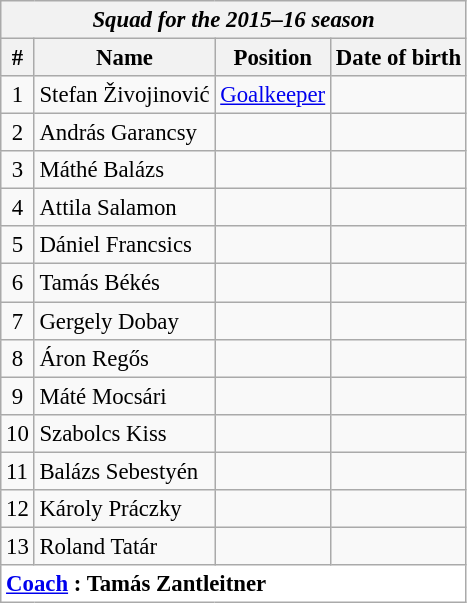<table class="wikitable" style="font-size:95%; text-align:left;">
<tr>
<th colspan=6><em>Squad for the 2015–16 season</em></th>
</tr>
<tr>
<th>#</th>
<th>Name</th>
<th>Position</th>
<th>Date of birth</th>
</tr>
<tr>
<td align=center>1</td>
<td> Stefan Živojinović</td>
<td><a href='#'>Goalkeeper</a></td>
<td></td>
</tr>
<tr>
<td align=center>2</td>
<td> András Garancsy</td>
<td></td>
<td></td>
</tr>
<tr>
<td align=center>3</td>
<td> Máthé Balázs</td>
<td></td>
<td></td>
</tr>
<tr>
<td align=center>4</td>
<td> Attila Salamon</td>
<td></td>
<td></td>
</tr>
<tr>
<td align=center>5</td>
<td> Dániel Francsics</td>
<td></td>
<td></td>
</tr>
<tr>
<td align=center>6</td>
<td> Tamás Békés</td>
<td></td>
<td></td>
</tr>
<tr>
<td align=center>7</td>
<td> Gergely Dobay</td>
<td></td>
<td></td>
</tr>
<tr>
<td align=center>8</td>
<td> Áron Regős</td>
<td></td>
<td></td>
</tr>
<tr>
<td align=center>9</td>
<td> Máté Mocsári</td>
<td></td>
<td></td>
</tr>
<tr>
<td>10</td>
<td> Szabolcs Kiss</td>
<td></td>
<td></td>
</tr>
<tr>
<td>11</td>
<td> Balázs Sebestyén</td>
<td></td>
<td></td>
</tr>
<tr>
<td>12</td>
<td> Károly Práczky</td>
<td></td>
<td></td>
</tr>
<tr>
<td>13</td>
<td> Roland Tatár</td>
<td></td>
<td></td>
</tr>
<tr>
<th colspan="4" style="margin:0.7em;color:black;text-align:left;background:white"><a href='#'>Coach</a> :  Tamás Zantleitner</th>
</tr>
</table>
